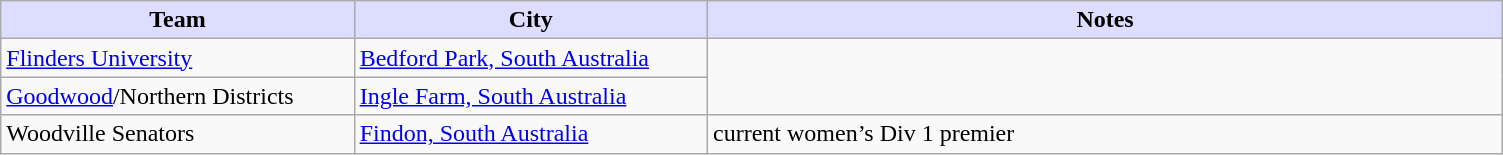<table class="wikitable">
<tr>
<th style="background:#ddf; width:20%;">Team</th>
<th style="background:#ddf; width:20%;">City</th>
<th style="background:#ddf; width:45%;">Notes</th>
</tr>
<tr>
<td><a href='#'>Flinders University</a></td>
<td><a href='#'>Bedford Park, South Australia</a></td>
</tr>
<tr>
<td><a href='#'>Goodwood</a>/Northern Districts</td>
<td><a href='#'>Ingle Farm, South Australia</a></td>
</tr>
<tr>
<td>Woodville Senators</td>
<td><a href='#'>Findon, South Australia</a></td>
<td>current women’s Div 1 premier</td>
</tr>
</table>
